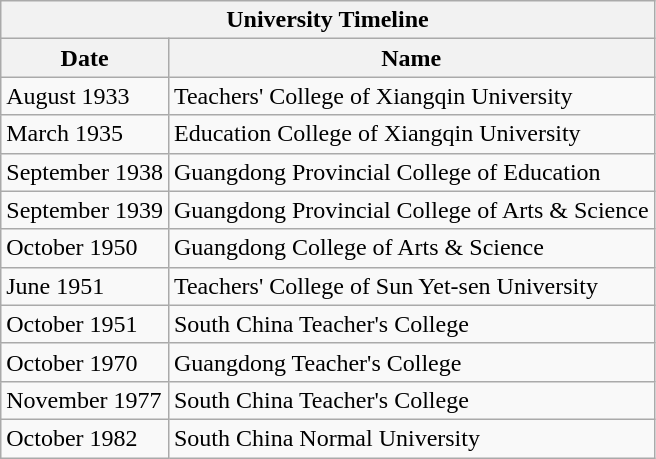<table class="wikitable">
<tr>
<th colspan="2">University Timeline</th>
</tr>
<tr>
<th>Date</th>
<th>Name</th>
</tr>
<tr>
<td>August 1933</td>
<td>Teachers' College of Xiangqin University</td>
</tr>
<tr>
<td>March 1935</td>
<td>Education College of Xiangqin University</td>
</tr>
<tr>
<td>September 1938</td>
<td>Guangdong Provincial College of Education</td>
</tr>
<tr>
<td>September 1939</td>
<td>Guangdong Provincial College of Arts & Science</td>
</tr>
<tr>
<td>October 1950</td>
<td>Guangdong College of Arts & Science</td>
</tr>
<tr>
<td>June 1951</td>
<td>Teachers' College of Sun Yet-sen University</td>
</tr>
<tr>
<td>October 1951</td>
<td>South China Teacher's College</td>
</tr>
<tr>
<td>October 1970</td>
<td>Guangdong Teacher's College</td>
</tr>
<tr>
<td>November 1977</td>
<td>South China Teacher's College</td>
</tr>
<tr>
<td>October 1982</td>
<td>South China Normal University</td>
</tr>
</table>
